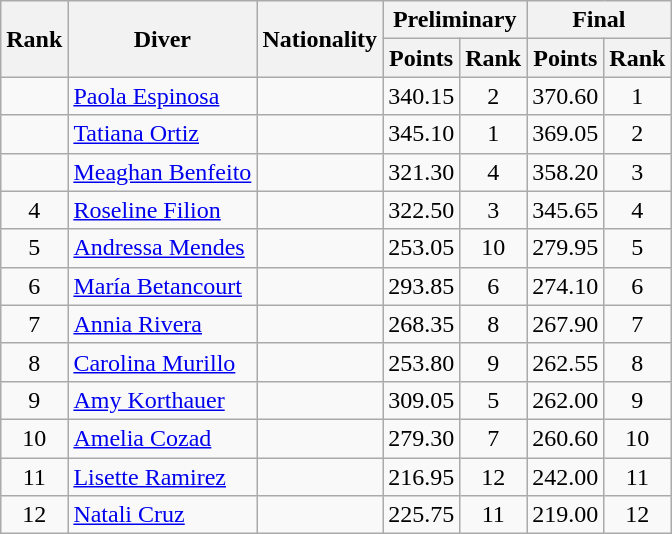<table class="wikitable" style="text-align:center">
<tr>
<th rowspan="2">Rank</th>
<th rowspan="2">Diver</th>
<th rowspan="2">Nationality</th>
<th colspan="2">Preliminary</th>
<th colspan="2">Final</th>
</tr>
<tr>
<th>Points</th>
<th>Rank</th>
<th>Points</th>
<th>Rank</th>
</tr>
<tr>
<td></td>
<td align=left><a href='#'>Paola Espinosa</a></td>
<td align=left></td>
<td>340.15</td>
<td>2</td>
<td>370.60</td>
<td>1</td>
</tr>
<tr>
<td></td>
<td align=left><a href='#'>Tatiana Ortiz</a></td>
<td align=left></td>
<td>345.10</td>
<td>1</td>
<td>369.05</td>
<td>2</td>
</tr>
<tr>
<td></td>
<td align=left><a href='#'>Meaghan Benfeito</a></td>
<td align=left></td>
<td>321.30</td>
<td>4</td>
<td>358.20</td>
<td>3</td>
</tr>
<tr>
<td>4</td>
<td align=left><a href='#'>Roseline Filion</a></td>
<td align=left></td>
<td>322.50</td>
<td>3</td>
<td>345.65</td>
<td>4</td>
</tr>
<tr>
<td>5</td>
<td align=left><a href='#'>Andressa Mendes</a></td>
<td align=left></td>
<td>253.05</td>
<td>10</td>
<td>279.95</td>
<td>5</td>
</tr>
<tr>
<td>6</td>
<td align=left><a href='#'>María Betancourt</a></td>
<td align=left></td>
<td>293.85</td>
<td>6</td>
<td>274.10</td>
<td>6</td>
</tr>
<tr>
<td>7</td>
<td align=left><a href='#'>Annia Rivera</a></td>
<td align=left></td>
<td>268.35</td>
<td>8</td>
<td>267.90</td>
<td>7</td>
</tr>
<tr>
<td>8</td>
<td align=left><a href='#'>Carolina Murillo</a></td>
<td align=left></td>
<td>253.80</td>
<td>9</td>
<td>262.55</td>
<td>8</td>
</tr>
<tr>
<td>9</td>
<td align=left><a href='#'>Amy Korthauer</a></td>
<td align=left></td>
<td>309.05</td>
<td>5</td>
<td>262.00</td>
<td>9</td>
</tr>
<tr>
<td>10</td>
<td align=left><a href='#'>Amelia Cozad</a></td>
<td align=left></td>
<td>279.30</td>
<td>7</td>
<td>260.60</td>
<td>10</td>
</tr>
<tr>
<td>11</td>
<td align=left><a href='#'>Lisette Ramirez</a></td>
<td align=left></td>
<td>216.95</td>
<td>12</td>
<td>242.00</td>
<td>11</td>
</tr>
<tr>
<td>12</td>
<td align=left><a href='#'>Natali Cruz</a></td>
<td align=left></td>
<td>225.75</td>
<td>11</td>
<td>219.00</td>
<td>12</td>
</tr>
</table>
